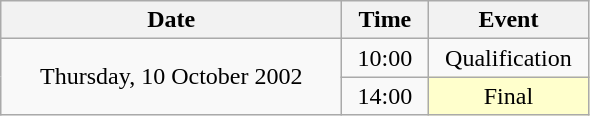<table class = "wikitable" style="text-align:center;">
<tr>
<th width=220>Date</th>
<th width=50>Time</th>
<th width=100>Event</th>
</tr>
<tr>
<td rowspan=2>Thursday, 10 October 2002</td>
<td>10:00</td>
<td>Qualification</td>
</tr>
<tr>
<td>14:00</td>
<td bgcolor=ffffcc>Final</td>
</tr>
</table>
